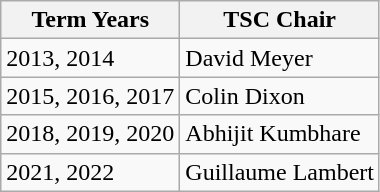<table class="wikitable">
<tr>
<th>Term Years</th>
<th>TSC Chair</th>
</tr>
<tr>
<td>2013, 2014</td>
<td>David Meyer</td>
</tr>
<tr>
<td>2015, 2016, 2017</td>
<td>Colin Dixon</td>
</tr>
<tr>
<td>2018, 2019, 2020</td>
<td>Abhijit Kumbhare</td>
</tr>
<tr>
<td>2021, 2022</td>
<td>Guillaume Lambert</td>
</tr>
</table>
